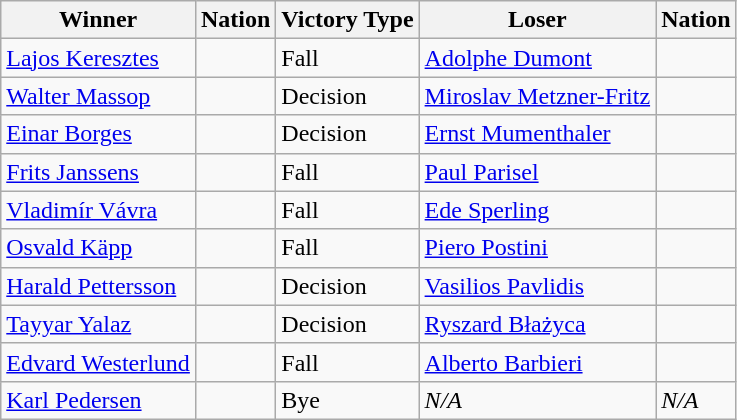<table class="wikitable sortable" style="text-align:left;">
<tr>
<th>Winner</th>
<th>Nation</th>
<th>Victory Type</th>
<th>Loser</th>
<th>Nation</th>
</tr>
<tr>
<td><a href='#'>Lajos Keresztes</a></td>
<td></td>
<td>Fall</td>
<td><a href='#'>Adolphe Dumont</a></td>
<td></td>
</tr>
<tr>
<td><a href='#'>Walter Massop</a></td>
<td></td>
<td>Decision</td>
<td><a href='#'>Miroslav Metzner-Fritz</a></td>
<td></td>
</tr>
<tr>
<td><a href='#'>Einar Borges</a></td>
<td></td>
<td>Decision</td>
<td><a href='#'>Ernst Mumenthaler</a></td>
<td></td>
</tr>
<tr>
<td><a href='#'>Frits Janssens</a></td>
<td></td>
<td>Fall</td>
<td><a href='#'>Paul Parisel</a></td>
<td></td>
</tr>
<tr>
<td><a href='#'>Vladimír Vávra</a></td>
<td></td>
<td>Fall</td>
<td><a href='#'>Ede Sperling</a></td>
<td></td>
</tr>
<tr>
<td><a href='#'>Osvald Käpp</a></td>
<td></td>
<td>Fall</td>
<td><a href='#'>Piero Postini</a></td>
<td></td>
</tr>
<tr>
<td><a href='#'>Harald Pettersson</a></td>
<td></td>
<td>Decision</td>
<td><a href='#'>Vasilios Pavlidis</a></td>
<td></td>
</tr>
<tr>
<td><a href='#'>Tayyar Yalaz</a></td>
<td></td>
<td>Decision</td>
<td><a href='#'>Ryszard Błażyca</a></td>
<td></td>
</tr>
<tr>
<td><a href='#'>Edvard Westerlund</a></td>
<td></td>
<td>Fall</td>
<td><a href='#'>Alberto Barbieri</a></td>
<td></td>
</tr>
<tr>
<td><a href='#'>Karl Pedersen</a></td>
<td></td>
<td>Bye</td>
<td><em>N/A</em></td>
<td><em>N/A</em></td>
</tr>
</table>
